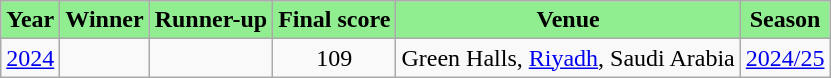<table class="wikitable">
<tr>
<th style="text-align: center; background-color: #90EE90">Year</th>
<th style="text-align: center; background-color: #90EE90">Winner</th>
<th style="text-align: center; background-color: #90EE90">Runner-up</th>
<th style="text-align: center; background-color: #90EE90">Final score</th>
<th style="text-align: center; background-color: #90EE90">Venue</th>
<th style="text-align: center; background-color: #90EE90">Season</th>
</tr>
<tr>
<td><a href='#'>2024</a></td>
<td></td>
<td></td>
<td style="text-align: center">109</td>
<td>Green Halls, <a href='#'>Riyadh</a>, Saudi Arabia</td>
<td><a href='#'>2024/25</a></td>
</tr>
</table>
